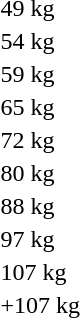<table>
<tr>
<td>49 kg</td>
<td></td>
<td></td>
<td></td>
</tr>
<tr>
<td>54 kg</td>
<td></td>
<td></td>
<td></td>
</tr>
<tr>
<td>59 kg</td>
<td></td>
<td nowrap></td>
<td></td>
</tr>
<tr>
<td>65 kg</td>
<td></td>
<td></td>
<td nowrap></td>
</tr>
<tr>
<td>72 kg</td>
<td></td>
<td></td>
<td></td>
</tr>
<tr>
<td>80 kg</td>
<td></td>
<td></td>
<td></td>
</tr>
<tr>
<td>88 kg</td>
<td></td>
<td></td>
<td></td>
</tr>
<tr>
<td>97 kg</td>
<td></td>
<td></td>
<td></td>
</tr>
<tr>
<td>107 kg</td>
<td nowrap></td>
<td></td>
<td></td>
</tr>
<tr>
<td>+107 kg</td>
<td></td>
<td></td>
<td></td>
</tr>
</table>
